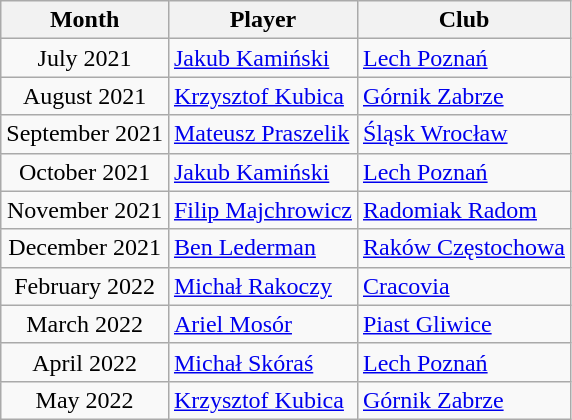<table class="wikitable" style="text-align:center">
<tr>
<th>Month</th>
<th>Player</th>
<th>Club</th>
</tr>
<tr>
<td>July 2021</td>
<td align="left"> <a href='#'>Jakub Kamiński</a></td>
<td align="left"><a href='#'>Lech Poznań</a></td>
</tr>
<tr>
<td>August 2021</td>
<td align="left"> <a href='#'>Krzysztof Kubica</a></td>
<td align="left"><a href='#'>Górnik Zabrze</a></td>
</tr>
<tr>
<td>September 2021</td>
<td align="left"> <a href='#'>Mateusz Praszelik</a></td>
<td align="left"><a href='#'>Śląsk Wrocław</a></td>
</tr>
<tr>
<td>October 2021</td>
<td align="left"> <a href='#'>Jakub Kamiński</a></td>
<td align="left"><a href='#'>Lech Poznań</a></td>
</tr>
<tr>
<td>November 2021</td>
<td align="left"> <a href='#'>Filip Majchrowicz</a></td>
<td align="left"><a href='#'>Radomiak Radom</a></td>
</tr>
<tr>
<td>December 2021</td>
<td align="left"> <a href='#'>Ben Lederman</a></td>
<td align="left"><a href='#'>Raków Częstochowa</a></td>
</tr>
<tr>
<td>February 2022</td>
<td align="left"> <a href='#'>Michał Rakoczy</a></td>
<td align="left"><a href='#'>Cracovia</a></td>
</tr>
<tr>
<td>March 2022</td>
<td align="left"> <a href='#'>Ariel Mosór</a></td>
<td align="left"><a href='#'>Piast Gliwice</a></td>
</tr>
<tr>
<td>April 2022</td>
<td align="left"> <a href='#'>Michał Skóraś</a></td>
<td align="left"><a href='#'>Lech Poznań</a></td>
</tr>
<tr>
<td>May 2022</td>
<td align="left"> <a href='#'>Krzysztof Kubica</a></td>
<td align="left"><a href='#'>Górnik Zabrze</a></td>
</tr>
</table>
